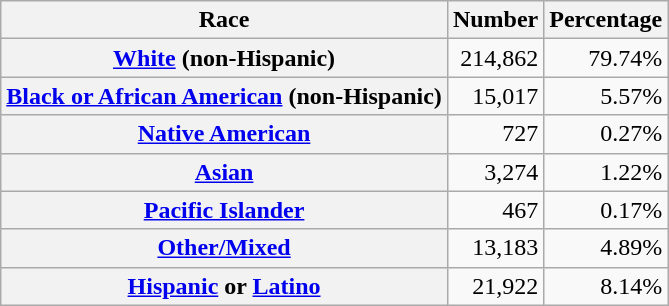<table class="wikitable" style="text-align:right">
<tr>
<th scope="col">Race</th>
<th scope="col">Number</th>
<th scope="col">Percentage</th>
</tr>
<tr>
<th scope="row"><a href='#'>White</a> (non-Hispanic)</th>
<td>214,862</td>
<td>79.74%</td>
</tr>
<tr>
<th scope="row"><a href='#'>Black or African American</a> (non-Hispanic)</th>
<td>15,017</td>
<td>5.57%</td>
</tr>
<tr>
<th scope="row"><a href='#'>Native American</a></th>
<td>727</td>
<td>0.27%</td>
</tr>
<tr>
<th scope="row"><a href='#'>Asian</a></th>
<td>3,274</td>
<td>1.22%</td>
</tr>
<tr>
<th scope="row"><a href='#'>Pacific Islander</a></th>
<td>467</td>
<td>0.17%</td>
</tr>
<tr>
<th scope="row"><a href='#'>Other/Mixed</a></th>
<td>13,183</td>
<td>4.89%</td>
</tr>
<tr>
<th scope="row"><a href='#'>Hispanic</a> or <a href='#'>Latino</a></th>
<td>21,922</td>
<td>8.14%</td>
</tr>
</table>
